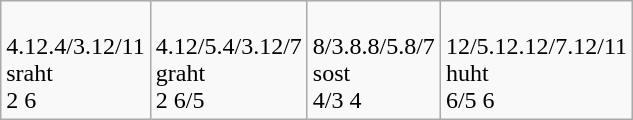<table class=wikitable>
<tr>
<td><br>4.12.4/3.12/11<br>sraht<br>2 6  </td>
<td><br>4.12/5.4/3.12/7<br>graht<br>2 6/5  </td>
<td><br>8/3.8.8/5.8/7<br>sost<br>4/3 4  </td>
<td><br>12/5.12.12/7.12/11<br>huht<br>6/5 6  </td>
</tr>
</table>
